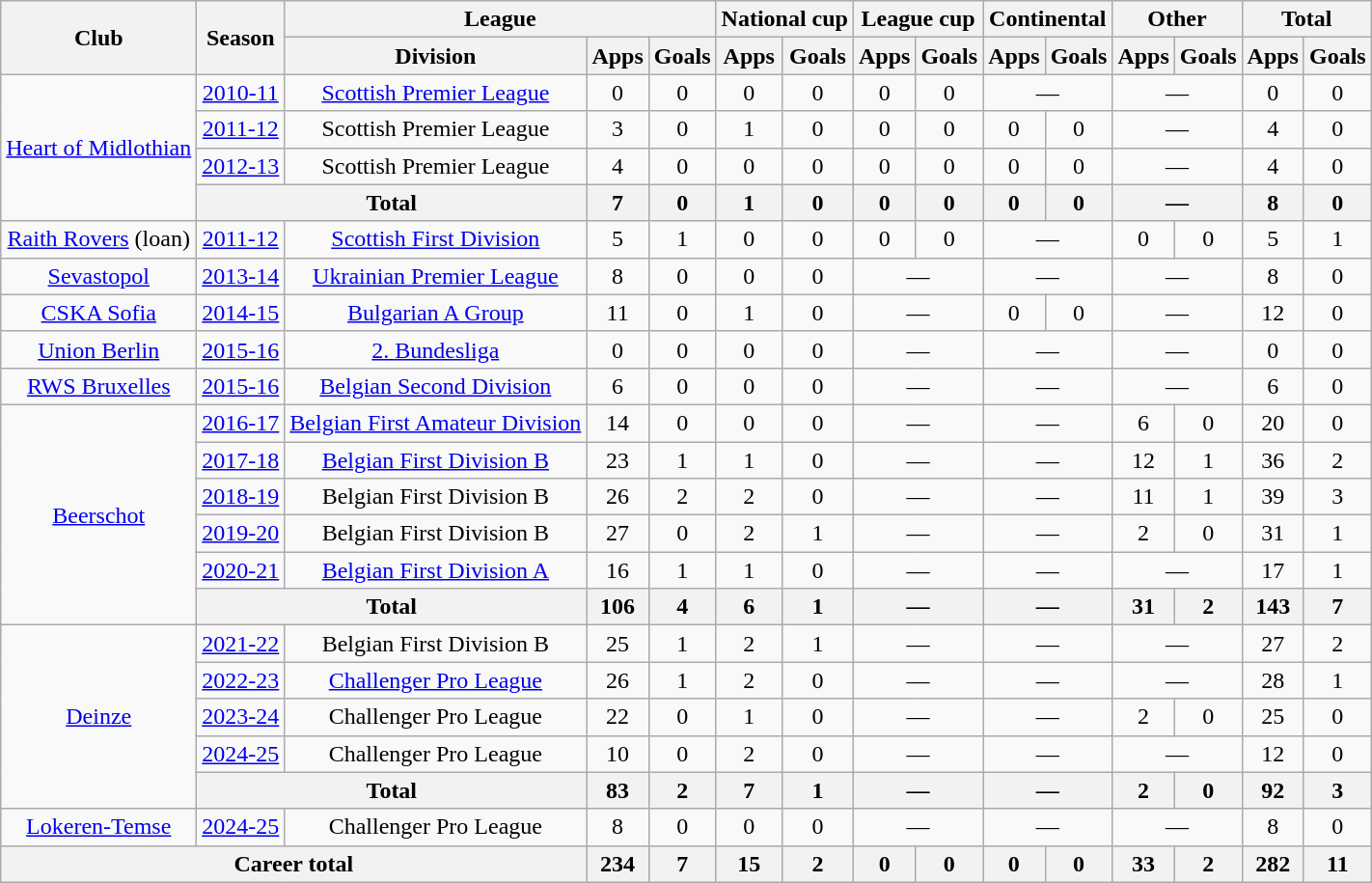<table class="wikitable" style="text-align: center">
<tr>
<th rowspan="2">Club</th>
<th rowspan="2">Season</th>
<th colspan="3">League</th>
<th colspan="2">National cup</th>
<th colspan="2">League cup</th>
<th colspan="2">Continental</th>
<th colspan="2">Other</th>
<th colspan="2">Total</th>
</tr>
<tr>
<th>Division</th>
<th>Apps</th>
<th>Goals</th>
<th>Apps</th>
<th>Goals</th>
<th>Apps</th>
<th>Goals</th>
<th>Apps</th>
<th>Goals</th>
<th>Apps</th>
<th>Goals</th>
<th>Apps</th>
<th>Goals</th>
</tr>
<tr>
<td rowspan="4"><a href='#'>Heart of Midlothian</a></td>
<td><a href='#'>2010-11</a></td>
<td><a href='#'>Scottish Premier League</a></td>
<td>0</td>
<td>0</td>
<td>0</td>
<td>0</td>
<td>0</td>
<td>0</td>
<td colspan="2">—</td>
<td colspan="2">—</td>
<td>0</td>
<td>0</td>
</tr>
<tr>
<td><a href='#'>2011-12</a></td>
<td>Scottish Premier League</td>
<td>3</td>
<td>0</td>
<td>1</td>
<td>0</td>
<td>0</td>
<td>0</td>
<td>0</td>
<td>0</td>
<td colspan="2">—</td>
<td>4</td>
<td>0</td>
</tr>
<tr>
<td><a href='#'>2012-13</a></td>
<td>Scottish Premier League</td>
<td>4</td>
<td>0</td>
<td>0</td>
<td>0</td>
<td>0</td>
<td>0</td>
<td>0</td>
<td>0</td>
<td colspan="2">—</td>
<td>4</td>
<td>0</td>
</tr>
<tr>
<th colspan="2">Total</th>
<th>7</th>
<th>0</th>
<th>1</th>
<th>0</th>
<th>0</th>
<th>0</th>
<th>0</th>
<th>0</th>
<th colspan="2">—</th>
<th>8</th>
<th>0</th>
</tr>
<tr>
<td><a href='#'>Raith Rovers</a> (loan)</td>
<td><a href='#'>2011-12</a></td>
<td><a href='#'>Scottish First Division</a></td>
<td>5</td>
<td>1</td>
<td>0</td>
<td>0</td>
<td>0</td>
<td>0</td>
<td colspan="2">—</td>
<td>0</td>
<td>0</td>
<td>5</td>
<td>1</td>
</tr>
<tr>
<td><a href='#'>Sevastopol</a></td>
<td><a href='#'>2013-14</a></td>
<td><a href='#'>Ukrainian Premier League</a></td>
<td>8</td>
<td>0</td>
<td>0</td>
<td>0</td>
<td colspan="2">—</td>
<td colspan="2">—</td>
<td colspan="2">—</td>
<td>8</td>
<td>0</td>
</tr>
<tr>
<td><a href='#'>CSKA Sofia</a></td>
<td><a href='#'>2014-15</a></td>
<td><a href='#'>Bulgarian A Group</a></td>
<td>11</td>
<td>0</td>
<td>1</td>
<td>0</td>
<td colspan="2">—</td>
<td>0</td>
<td>0</td>
<td colspan="2">—</td>
<td>12</td>
<td>0</td>
</tr>
<tr>
<td><a href='#'>Union Berlin</a></td>
<td><a href='#'>2015-16</a></td>
<td><a href='#'>2. Bundesliga</a></td>
<td>0</td>
<td>0</td>
<td>0</td>
<td>0</td>
<td colspan="2">—</td>
<td colspan="2">—</td>
<td colspan="2">—</td>
<td>0</td>
<td>0</td>
</tr>
<tr>
<td><a href='#'>RWS Bruxelles</a></td>
<td><a href='#'>2015-16</a></td>
<td><a href='#'>Belgian Second Division</a></td>
<td>6</td>
<td>0</td>
<td>0</td>
<td>0</td>
<td colspan="2">—</td>
<td colspan="2">—</td>
<td colspan="2">—</td>
<td>6</td>
<td>0</td>
</tr>
<tr>
<td rowspan="6"><a href='#'>Beerschot</a></td>
<td><a href='#'>2016-17</a></td>
<td><a href='#'>Belgian First Amateur Division</a></td>
<td>14</td>
<td>0</td>
<td>0</td>
<td>0</td>
<td colspan="2">—</td>
<td colspan="2">—</td>
<td>6</td>
<td>0</td>
<td>20</td>
<td>0</td>
</tr>
<tr>
<td><a href='#'>2017-18</a></td>
<td><a href='#'>Belgian First Division B</a></td>
<td>23</td>
<td>1</td>
<td>1</td>
<td>0</td>
<td colspan="2">—</td>
<td colspan="2">—</td>
<td>12</td>
<td>1</td>
<td>36</td>
<td>2</td>
</tr>
<tr>
<td><a href='#'>2018-19</a></td>
<td>Belgian First Division B</td>
<td>26</td>
<td>2</td>
<td>2</td>
<td>0</td>
<td colspan="2">—</td>
<td colspan="2">—</td>
<td>11</td>
<td>1</td>
<td>39</td>
<td>3</td>
</tr>
<tr>
<td><a href='#'>2019-20</a></td>
<td>Belgian First Division B</td>
<td>27</td>
<td>0</td>
<td>2</td>
<td>1</td>
<td colspan="2">—</td>
<td colspan="2">—</td>
<td>2</td>
<td>0</td>
<td>31</td>
<td>1</td>
</tr>
<tr>
<td><a href='#'>2020-21</a></td>
<td><a href='#'>Belgian First Division A</a></td>
<td>16</td>
<td>1</td>
<td>1</td>
<td>0</td>
<td colspan="2">—</td>
<td colspan="2">—</td>
<td colspan="2">—</td>
<td>17</td>
<td>1</td>
</tr>
<tr>
<th colspan="2">Total</th>
<th>106</th>
<th>4</th>
<th>6</th>
<th>1</th>
<th colspan="2">—</th>
<th colspan="2">—</th>
<th>31</th>
<th>2</th>
<th>143</th>
<th>7</th>
</tr>
<tr>
<td rowspan="5"><a href='#'>Deinze</a></td>
<td><a href='#'>2021-22</a></td>
<td>Belgian First Division B</td>
<td>25</td>
<td>1</td>
<td>2</td>
<td>1</td>
<td colspan="2">—</td>
<td colspan="2">—</td>
<td colspan="2">—</td>
<td>27</td>
<td>2</td>
</tr>
<tr>
<td><a href='#'>2022-23</a></td>
<td><a href='#'>Challenger Pro League</a></td>
<td>26</td>
<td>1</td>
<td>2</td>
<td>0</td>
<td colspan="2">—</td>
<td colspan="2">—</td>
<td colspan="2">—</td>
<td>28</td>
<td>1</td>
</tr>
<tr>
<td><a href='#'>2023-24</a></td>
<td>Challenger Pro League</td>
<td>22</td>
<td>0</td>
<td>1</td>
<td>0</td>
<td colspan="2">—</td>
<td colspan="2">—</td>
<td>2</td>
<td>0</td>
<td>25</td>
<td>0</td>
</tr>
<tr>
<td><a href='#'>2024-25</a></td>
<td>Challenger Pro League</td>
<td>10</td>
<td>0</td>
<td>2</td>
<td>0</td>
<td colspan="2">—</td>
<td colspan="2">—</td>
<td colspan="2">—</td>
<td>12</td>
<td>0</td>
</tr>
<tr>
<th colspan="2">Total</th>
<th>83</th>
<th>2</th>
<th>7</th>
<th>1</th>
<th colspan="2">—</th>
<th colspan="2">—</th>
<th>2</th>
<th>0</th>
<th>92</th>
<th>3</th>
</tr>
<tr>
<td><a href='#'>Lokeren-Temse</a></td>
<td><a href='#'>2024-25</a></td>
<td>Challenger Pro League</td>
<td>8</td>
<td>0</td>
<td>0</td>
<td>0</td>
<td colspan="2">—</td>
<td colspan="2">—</td>
<td colspan="2">—</td>
<td>8</td>
<td>0</td>
</tr>
<tr>
<th colspan="3">Career total</th>
<th>234</th>
<th>7</th>
<th>15</th>
<th>2</th>
<th>0</th>
<th>0</th>
<th>0</th>
<th>0</th>
<th>33</th>
<th>2</th>
<th>282</th>
<th>11</th>
</tr>
</table>
